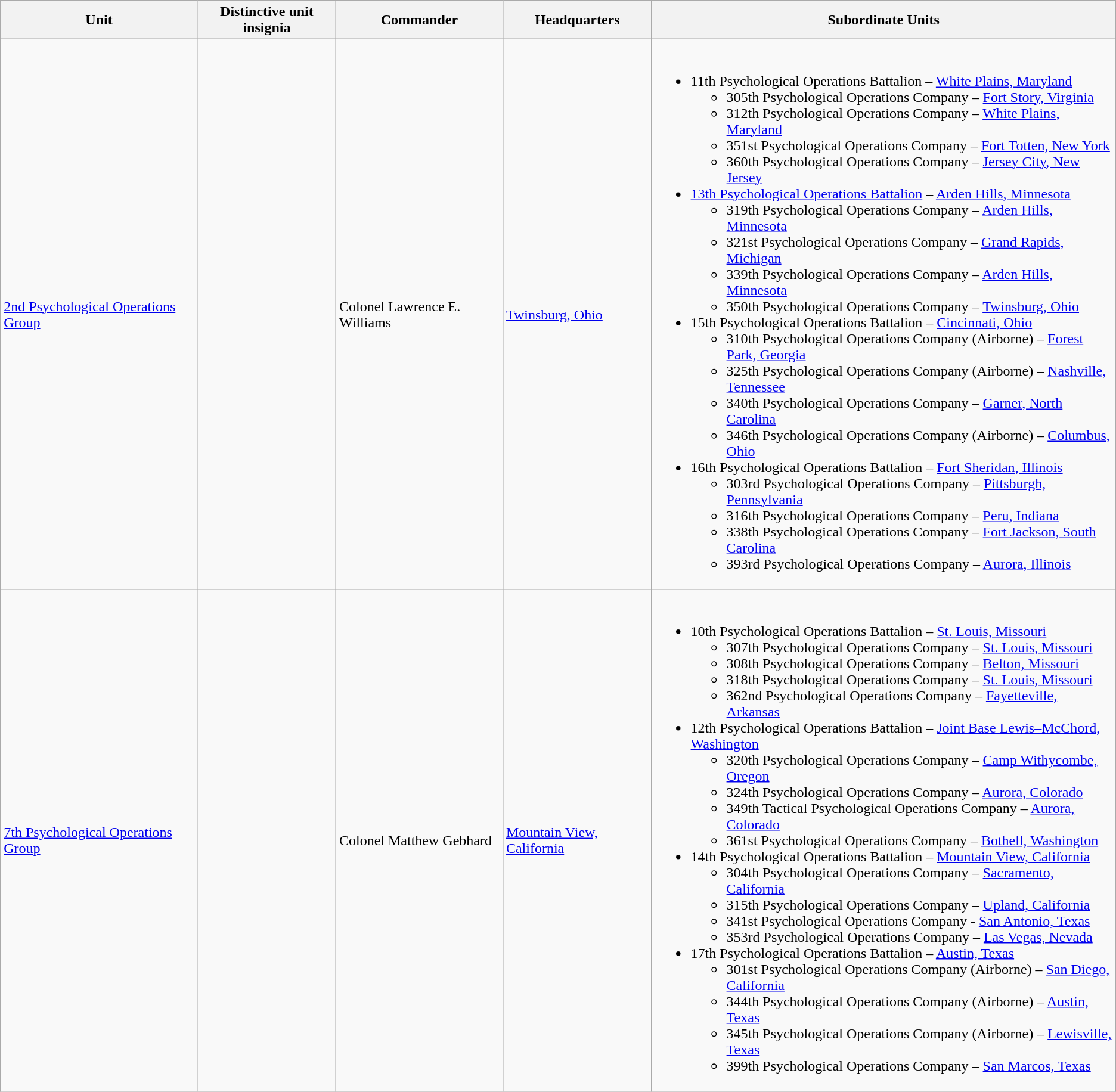<table class="wikitable">
<tr>
<th>Unit</th>
<th>Distinctive unit insignia</th>
<th>Commander</th>
<th>Headquarters</th>
<th>Subordinate Units</th>
</tr>
<tr>
<td><a href='#'>2nd Psychological Operations Group</a></td>
<td></td>
<td>Colonel Lawrence E. Williams</td>
<td><a href='#'>Twinsburg, Ohio</a></td>
<td><br><ul><li> 11th Psychological Operations Battalion – <a href='#'>White Plains, Maryland</a><ul><li>305th Psychological Operations Company – <a href='#'>Fort Story, Virginia</a></li><li>312th Psychological Operations Company – <a href='#'>White Plains, Maryland</a></li><li>351st Psychological Operations Company – <a href='#'>Fort Totten, New York</a></li><li>360th Psychological Operations Company – <a href='#'>Jersey City, New Jersey</a></li></ul></li><li> <a href='#'>13th Psychological Operations Battalion</a> – <a href='#'>Arden Hills, Minnesota</a><ul><li>319th Psychological Operations Company – <a href='#'>Arden Hills, Minnesota</a></li><li>321st Psychological Operations Company – <a href='#'>Grand Rapids, Michigan</a></li><li>339th Psychological Operations Company – <a href='#'>Arden Hills, Minnesota</a></li><li>350th Psychological Operations Company – <a href='#'>Twinsburg, Ohio</a></li></ul></li><li> 15th Psychological Operations Battalion – <a href='#'>Cincinnati, Ohio</a><ul><li> 310th Psychological Operations Company (Airborne) – <a href='#'>Forest Park, Georgia</a></li><li> 325th Psychological Operations Company (Airborne) – <a href='#'>Nashville, Tennessee</a></li><li>340th Psychological Operations Company – <a href='#'>Garner, North Carolina</a></li><li> 346th Psychological Operations Company (Airborne) – <a href='#'>Columbus, Ohio</a></li></ul></li><li> 16th Psychological Operations Battalion – <a href='#'>Fort Sheridan, Illinois</a><ul><li>303rd Psychological Operations Company – <a href='#'>Pittsburgh, Pennsylvania</a></li><li>316th Psychological Operations Company – <a href='#'>Peru, Indiana</a></li><li>338th Psychological Operations Company – <a href='#'>Fort Jackson, South Carolina</a></li><li>393rd Psychological Operations Company – <a href='#'>Aurora, Illinois</a></li></ul></li></ul></td>
</tr>
<tr>
<td><a href='#'>7th Psychological Operations Group</a></td>
<td></td>
<td>Colonel Matthew Gebhard</td>
<td><a href='#'>Mountain View, California</a></td>
<td><br><ul><li> 10th Psychological Operations Battalion – <a href='#'>St. Louis, Missouri</a><ul><li>307th Psychological Operations Company – <a href='#'>St. Louis, Missouri</a></li><li>308th Psychological Operations Company  – <a href='#'>Belton, Missouri</a></li><li>318th Psychological Operations Company – <a href='#'>St. Louis, Missouri</a></li><li>362nd Psychological Operations Company – <a href='#'>Fayetteville, Arkansas</a></li></ul></li><li> 12th Psychological Operations Battalion – <a href='#'>Joint Base Lewis–McChord, Washington</a><ul><li>320th Psychological Operations Company – <a href='#'>Camp Withycombe, Oregon</a></li><li>324th Psychological Operations Company – <a href='#'>Aurora, Colorado</a></li><li>349th Tactical Psychological Operations Company – <a href='#'>Aurora, Colorado</a></li><li>361st Psychological Operations Company – <a href='#'>Bothell, Washington</a></li></ul></li><li> 14th Psychological Operations Battalion – <a href='#'>Mountain View, California</a><ul><li>304th Psychological Operations Company – <a href='#'>Sacramento, California</a></li><li>315th Psychological Operations Company – <a href='#'>Upland, California</a></li><li>341st Psychological Operations Company - <a href='#'>San Antonio, Texas</a></li><li>353rd Psychological Operations Company – <a href='#'>Las Vegas, Nevada</a></li></ul></li><li> 17th Psychological Operations Battalion – <a href='#'>Austin, Texas</a><ul><li> 301st Psychological Operations Company (Airborne) – <a href='#'>San Diego, California</a></li><li> 344th Psychological Operations Company (Airborne) – <a href='#'>Austin, Texas</a></li><li> 345th Psychological Operations Company (Airborne) – <a href='#'>Lewisville, Texas</a></li><li>399th Psychological Operations Company – <a href='#'>San Marcos, Texas</a></li></ul></li></ul></td>
</tr>
</table>
